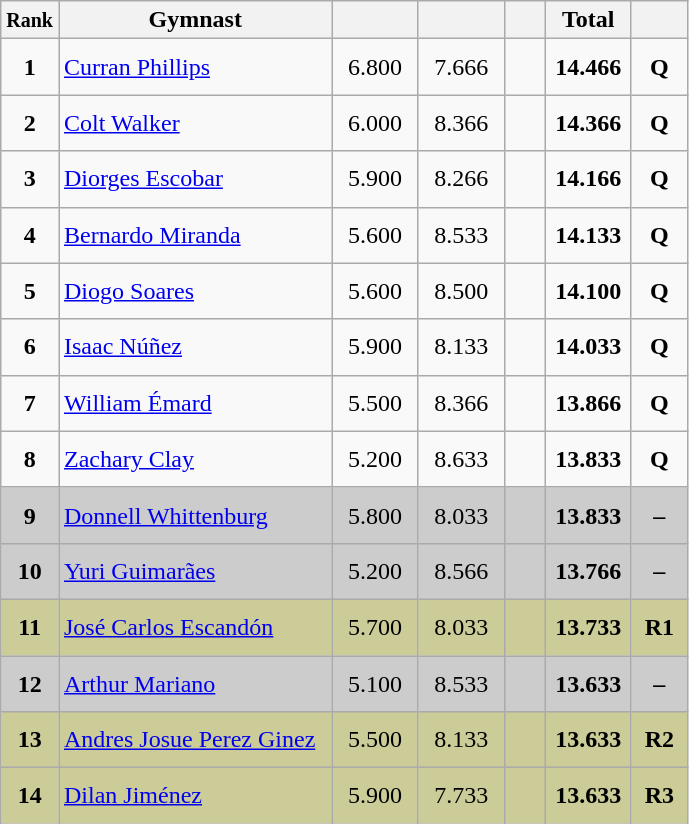<table class="wikitable sortable" style="text-align:center;">
<tr>
<th scope="col" style="width:15px;"><small>Rank</small></th>
<th scope="col" style="width:175px;">Gymnast</th>
<th scope="col" style="width:50px;"><small></small></th>
<th scope="col" style="width:50px;"><small></small></th>
<th scope="col" style="width:20px;"><small></small></th>
<th scope="col" style="width:50px;">Total</th>
<th scope="col" style="width:30px;"><small></small></th>
</tr>
<tr>
<td scope="row" style="text-align:center"><strong>1</strong></td>
<td style="height:30px; text-align:left;"> <a href='#'>Curran Phillips</a></td>
<td>6.800</td>
<td>7.666</td>
<td></td>
<td><strong>14.466</strong></td>
<td><strong>Q</strong></td>
</tr>
<tr>
<td scope="row" style="text-align:center"><strong>2</strong></td>
<td style="height:30px; text-align:left;"> <a href='#'>Colt Walker</a></td>
<td>6.000</td>
<td>8.366</td>
<td></td>
<td><strong>14.366</strong></td>
<td><strong>Q</strong></td>
</tr>
<tr>
<td scope="row" style="text-align:center"><strong>3</strong></td>
<td style="height:30px; text-align:left;"> <a href='#'>Diorges Escobar</a></td>
<td>5.900</td>
<td>8.266</td>
<td></td>
<td><strong>14.166</strong></td>
<td><strong>Q</strong></td>
</tr>
<tr>
<td scope="row" style="text-align:center"><strong>4</strong></td>
<td style="height:30px; text-align:left;"> <a href='#'>Bernardo Miranda</a></td>
<td>5.600</td>
<td>8.533</td>
<td></td>
<td><strong>14.133</strong></td>
<td><strong>Q</strong></td>
</tr>
<tr>
<td scope="row" style="text-align:center"><strong>5</strong></td>
<td style="height:30px; text-align:left;"> <a href='#'>Diogo Soares</a></td>
<td>5.600</td>
<td>8.500</td>
<td></td>
<td><strong>14.100</strong></td>
<td><strong>Q</strong></td>
</tr>
<tr>
<td scope="row" style="text-align:center"><strong>6</strong></td>
<td style="height:30px; text-align:left;"> <a href='#'>Isaac Núñez</a></td>
<td>5.900</td>
<td>8.133</td>
<td></td>
<td><strong>14.033</strong></td>
<td><strong>Q</strong></td>
</tr>
<tr>
<td scope="row" style="text-align:center"><strong>7</strong></td>
<td style="height:30px; text-align:left;"> <a href='#'>William Émard</a></td>
<td>5.500</td>
<td>8.366</td>
<td></td>
<td><strong>13.866</strong></td>
<td><strong>Q</strong></td>
</tr>
<tr>
<td scope="row" style="text-align:center"><strong>8</strong></td>
<td style="height:30px; text-align:left;"> <a href='#'>Zachary Clay</a></td>
<td>5.200</td>
<td>8.633</td>
<td></td>
<td><strong>13.833</strong></td>
<td><strong>Q</strong></td>
</tr>
<tr style="background:#cccccc;">
<td scope="row" style="text-align:center"><strong>9</strong></td>
<td style="height:30px; text-align:left;"> <a href='#'>Donnell Whittenburg</a></td>
<td>5.800</td>
<td>8.033</td>
<td></td>
<td><strong>13.833</strong></td>
<td><strong>–</strong></td>
</tr>
<tr style="background:#cccccc;">
<td scope="row" style="text-align:center"><strong>10</strong></td>
<td style="height:30px; text-align:left;"> <a href='#'>Yuri Guimarães</a></td>
<td>5.200</td>
<td>8.566</td>
<td></td>
<td><strong>13.766</strong></td>
<td><strong>–</strong></td>
</tr>
<tr style="background:#cccc99;">
<td scope="row" style="text-align:center"><strong>11</strong></td>
<td style="height:30px; text-align:left;"> <a href='#'>José Carlos Escandón</a></td>
<td>5.700</td>
<td>8.033</td>
<td></td>
<td><strong>13.733</strong></td>
<td><strong>R1</strong></td>
</tr>
<tr style="background:#cccccc;">
<td scope="row" style="text-align:center"><strong>12</strong></td>
<td style="height:30px; text-align:left;"> <a href='#'>Arthur Mariano</a></td>
<td>5.100</td>
<td>8.533</td>
<td></td>
<td><strong>13.633</strong></td>
<td><strong>–</strong></td>
</tr>
<tr style="background:#cccc99;">
<td scope="row" style="text-align:center"><strong>13</strong></td>
<td style="height:30px; text-align:left;"> <a href='#'>Andres Josue Perez Ginez</a></td>
<td>5.500</td>
<td>8.133</td>
<td></td>
<td><strong>13.633</strong></td>
<td><strong>R2</strong></td>
</tr>
<tr style="background:#cccc99;">
<td scope="row" style="text-align:center"><strong>14</strong></td>
<td style="height:30px; text-align:left;"> <a href='#'>Dilan Jiménez</a></td>
<td>5.900</td>
<td>7.733</td>
<td></td>
<td><strong>13.633</strong></td>
<td><strong>R3</strong></td>
</tr>
</table>
